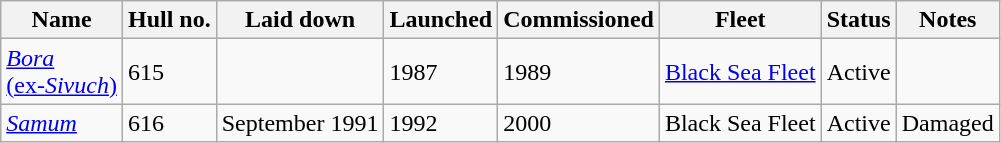<table class="wikitable">
<tr>
<th>Name</th>
<th>Hull no.</th>
<th>Laid down</th>
<th>Launched</th>
<th>Commissioned</th>
<th>Fleet</th>
<th>Status</th>
<th>Notes</th>
</tr>
<tr>
<td><a href='#'><em>Bora</em><br>(ex-<em>Sivuch</em>)</a></td>
<td>615</td>
<td></td>
<td>1987</td>
<td>1989</td>
<td><a href='#'>Black Sea Fleet</a></td>
<td>Active</td>
<td></td>
</tr>
<tr>
<td><em><a href='#'>Samum</a></em></td>
<td>616</td>
<td>September 1991</td>
<td>1992</td>
<td>2000</td>
<td>Black Sea Fleet</td>
<td>Active</td>
<td>Damaged</td>
</tr>
</table>
